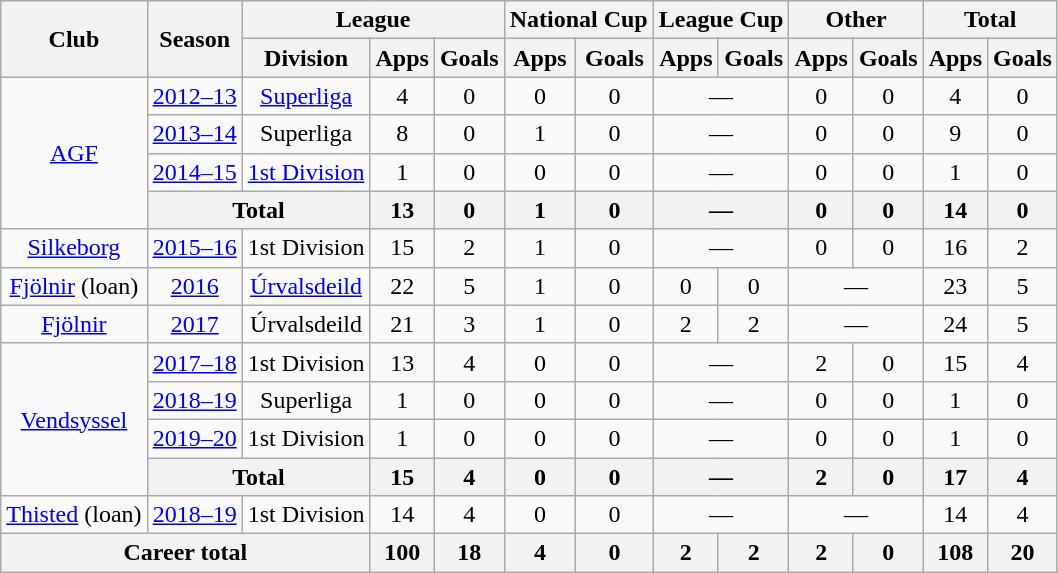<table class="wikitable" style="text-align:center">
<tr>
<th rowspan="2">Club</th>
<th rowspan="2">Season</th>
<th colspan="3">League</th>
<th colspan="2">National Cup</th>
<th colspan="2">League Cup</th>
<th colspan="2">Other</th>
<th colspan="2">Total</th>
</tr>
<tr>
<th>Division</th>
<th>Apps</th>
<th>Goals</th>
<th>Apps</th>
<th>Goals</th>
<th>Apps</th>
<th>Goals</th>
<th>Apps</th>
<th>Goals</th>
<th>Apps</th>
<th>Goals</th>
</tr>
<tr>
<td rowspan="4"><a href='#'>AGF</a></td>
<td><a href='#'>2012–13</a></td>
<td><a href='#'>Superliga</a></td>
<td>4</td>
<td>0</td>
<td>0</td>
<td>0</td>
<td colspan="2">—</td>
<td>0</td>
<td>0</td>
<td>4</td>
<td>0</td>
</tr>
<tr>
<td><a href='#'>2013–14</a></td>
<td>Superliga</td>
<td>8</td>
<td>0</td>
<td>1</td>
<td>0</td>
<td colspan="2">—</td>
<td>0</td>
<td>0</td>
<td>9</td>
<td>0</td>
</tr>
<tr>
<td><a href='#'>2014–15</a></td>
<td><a href='#'>1st Division</a></td>
<td>1</td>
<td>0</td>
<td>0</td>
<td>0</td>
<td colspan="2">—</td>
<td>0</td>
<td>0</td>
<td>1</td>
<td>0</td>
</tr>
<tr>
<th colspan="2">Total</th>
<th>13</th>
<th>0</th>
<th>1</th>
<th>0</th>
<th colspan="2">—</th>
<th>0</th>
<th>0</th>
<th>14</th>
<th>0</th>
</tr>
<tr>
<td><a href='#'>Silkeborg</a></td>
<td><a href='#'>2015–16</a></td>
<td>1st Division</td>
<td>15</td>
<td>2</td>
<td>1</td>
<td>0</td>
<td colspan="2">—</td>
<td>0</td>
<td>0</td>
<td>16</td>
<td>2</td>
</tr>
<tr>
<td><a href='#'>Fjölnir</a> (loan)</td>
<td><a href='#'>2016</a></td>
<td><a href='#'>Úrvalsdeild</a></td>
<td>22</td>
<td>5</td>
<td>1</td>
<td>0</td>
<td>0</td>
<td>0</td>
<td colspan="2">—</td>
<td>23</td>
<td>5</td>
</tr>
<tr>
<td><a href='#'>Fjölnir</a></td>
<td><a href='#'>2017</a></td>
<td>Úrvalsdeild</td>
<td>21</td>
<td>3</td>
<td>1</td>
<td>0</td>
<td>2</td>
<td>2</td>
<td colspan="2">—</td>
<td>24</td>
<td>5</td>
</tr>
<tr>
<td rowspan="4"><a href='#'>Vendsyssel</a></td>
<td><a href='#'>2017–18</a></td>
<td>1st Division</td>
<td>13</td>
<td>4</td>
<td>0</td>
<td>0</td>
<td colspan="2">—</td>
<td>2</td>
<td>0</td>
<td>15</td>
<td>4</td>
</tr>
<tr>
<td><a href='#'>2018–19</a></td>
<td>Superliga</td>
<td>1</td>
<td>0</td>
<td>0</td>
<td>0</td>
<td colspan="2">—</td>
<td>0</td>
<td>0</td>
<td>1</td>
<td>0</td>
</tr>
<tr>
<td><a href='#'>2019–20</a></td>
<td>1st Division</td>
<td>1</td>
<td>0</td>
<td>0</td>
<td>0</td>
<td colspan="2">—</td>
<td>0</td>
<td>0</td>
<td>1</td>
<td>0</td>
</tr>
<tr>
<th colspan="2">Total</th>
<th>15</th>
<th>4</th>
<th>0</th>
<th>0</th>
<th colspan="2">—</th>
<th>2</th>
<th>0</th>
<th>17</th>
<th>4</th>
</tr>
<tr>
<td><a href='#'>Thisted</a> (loan)</td>
<td><a href='#'>2018–19</a></td>
<td>1st Division</td>
<td>14</td>
<td>4</td>
<td>0</td>
<td>0</td>
<td colspan="2">—</td>
<td colspan="2">—</td>
<td>14</td>
<td>4</td>
</tr>
<tr>
<th colspan="3">Career total</th>
<th>100</th>
<th>18</th>
<th>4</th>
<th>0</th>
<th>2</th>
<th>2</th>
<th>2</th>
<th>0</th>
<th>108</th>
<th>20</th>
</tr>
</table>
